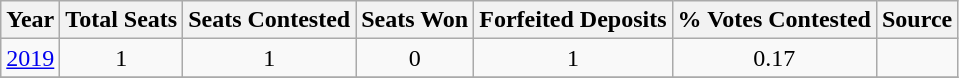<table class="wikitable" style="text-align:center;">
<tr>
<th>Year</th>
<th>Total Seats</th>
<th>Seats Contested</th>
<th>Seats Won</th>
<th>Forfeited Deposits</th>
<th>% Votes Contested</th>
<th>Source</th>
</tr>
<tr>
<td><a href='#'>2019</a></td>
<td>1</td>
<td>1</td>
<td>0</td>
<td>1</td>
<td>0.17</td>
<td></td>
</tr>
<tr>
</tr>
</table>
